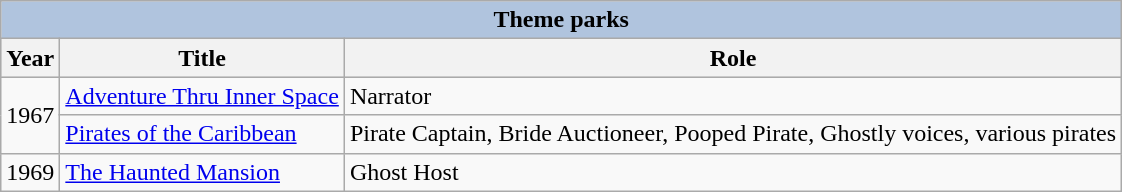<table class="wikitable">
<tr>
<th colspan="3" style="background: LightSteelBlue;">Theme parks</th>
</tr>
<tr style="background:#ccc; text-align:center;">
<th>Year</th>
<th>Title</th>
<th>Role</th>
</tr>
<tr>
<td rowspan="2">1967</td>
<td><a href='#'>Adventure Thru Inner Space</a></td>
<td>Narrator</td>
</tr>
<tr>
<td><a href='#'>Pirates of the Caribbean</a></td>
<td>Pirate Captain, Bride Auctioneer, Pooped Pirate, Ghostly voices, various pirates</td>
</tr>
<tr>
<td>1969</td>
<td><a href='#'>The Haunted Mansion</a></td>
<td>Ghost Host</td>
</tr>
</table>
